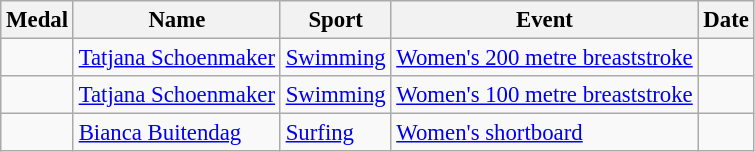<table class="wikitable sortable" style="font-size: 95%;">
<tr>
<th>Medal</th>
<th>Name</th>
<th>Sport</th>
<th>Event</th>
<th>Date</th>
</tr>
<tr>
<td></td>
<td><a href='#'>Tatjana Schoenmaker</a></td>
<td><a href='#'>Swimming</a></td>
<td><a href='#'>Women's 200 metre breaststroke</a></td>
<td></td>
</tr>
<tr>
<td></td>
<td><a href='#'>Tatjana Schoenmaker</a></td>
<td><a href='#'>Swimming</a></td>
<td><a href='#'>Women's 100 metre breaststroke</a></td>
<td></td>
</tr>
<tr>
<td></td>
<td><a href='#'>Bianca Buitendag</a></td>
<td><a href='#'>Surfing</a></td>
<td><a href='#'>Women's shortboard</a></td>
<td></td>
</tr>
</table>
